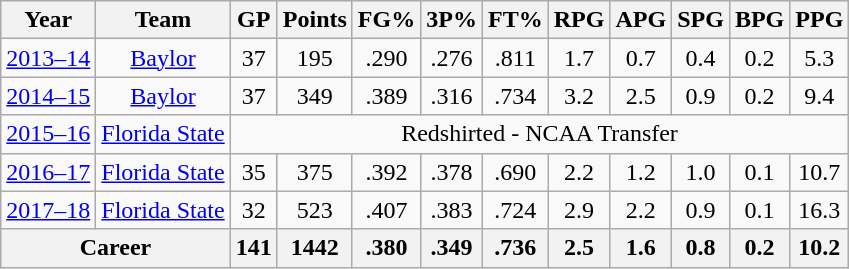<table class="wikitable"; style="text-align:center";>
<tr>
<th>Year</th>
<th>Team</th>
<th>GP</th>
<th>Points</th>
<th>FG%</th>
<th>3P%</th>
<th>FT%</th>
<th>RPG</th>
<th>APG</th>
<th>SPG</th>
<th>BPG</th>
<th>PPG</th>
</tr>
<tr>
<td><a href='#'>2013–14</a></td>
<td><a href='#'>Baylor</a></td>
<td>37</td>
<td>195</td>
<td>.290</td>
<td>.276</td>
<td>.811</td>
<td>1.7</td>
<td>0.7</td>
<td>0.4</td>
<td>0.2</td>
<td>5.3</td>
</tr>
<tr>
<td><a href='#'>2014–15</a></td>
<td><a href='#'>Baylor</a></td>
<td>37</td>
<td>349</td>
<td>.389</td>
<td>.316</td>
<td>.734</td>
<td>3.2</td>
<td>2.5</td>
<td>0.9</td>
<td>0.2</td>
<td>9.4</td>
</tr>
<tr>
<td><a href='#'>2015–16</a></td>
<td><a href='#'>Florida State</a></td>
<td colspan="10">Redshirted - NCAA Transfer</td>
</tr>
<tr>
<td><a href='#'>2016–17</a></td>
<td><a href='#'>Florida State</a></td>
<td>35</td>
<td>375</td>
<td>.392</td>
<td>.378</td>
<td>.690</td>
<td>2.2</td>
<td>1.2</td>
<td>1.0</td>
<td>0.1</td>
<td>10.7</td>
</tr>
<tr>
<td><a href='#'>2017–18</a></td>
<td><a href='#'>Florida State</a></td>
<td>32</td>
<td>523</td>
<td>.407</td>
<td>.383</td>
<td>.724</td>
<td>2.9</td>
<td>2.2</td>
<td>0.9</td>
<td>0.1</td>
<td>16.3</td>
</tr>
<tr>
<th colspan=2; align=center>Career</th>
<th>141</th>
<th>1442</th>
<th>.380</th>
<th>.349</th>
<th>.736</th>
<th>2.5</th>
<th>1.6</th>
<th>0.8</th>
<th>0.2</th>
<th>10.2</th>
</tr>
</table>
